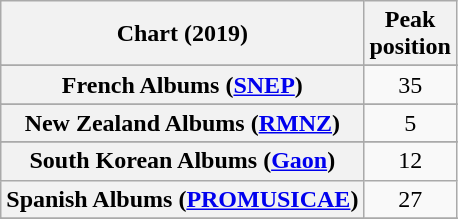<table class="wikitable sortable plainrowheaders" style="text-align:center">
<tr>
<th scope="col">Chart (2019)</th>
<th scope="col">Peak<br>position</th>
</tr>
<tr>
</tr>
<tr>
</tr>
<tr>
</tr>
<tr>
</tr>
<tr>
</tr>
<tr>
</tr>
<tr>
<th scope="row">French Albums (<a href='#'>SNEP</a>)</th>
<td>35</td>
</tr>
<tr>
</tr>
<tr>
</tr>
<tr>
<th scope="row">New Zealand Albums (<a href='#'>RMNZ</a>)</th>
<td>5</td>
</tr>
<tr>
</tr>
<tr>
</tr>
<tr>
<th scope="row">South Korean Albums (<a href='#'>Gaon</a>)</th>
<td>12</td>
</tr>
<tr>
<th scope="row">Spanish Albums (<a href='#'>PROMUSICAE</a>)</th>
<td>27</td>
</tr>
<tr>
</tr>
<tr>
</tr>
<tr>
</tr>
</table>
